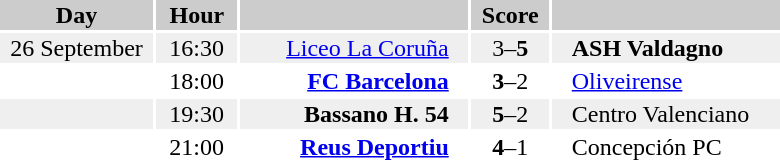<table border="0" style="border: 1px solid #999 style="font-size:90%; background-color:white">
<tr align="center" bgcolor="#cccccc">
<th width="100">  Day  </th>
<th width="30">  Hour  </th>
<th width="150"></th>
<th width="50">Score</th>
<th width="150"></th>
</tr>
<tr align="center" bgcolor="#efefef">
<td>26 September</td>
<td>16:30</td>
<td align="right"><a href='#'>Liceo La Coruña</a>   </td>
<td>3–<strong>5</strong></td>
<td align="left">   <strong>ASH Valdagno</strong></td>
</tr>
<tr align="center">
<td></td>
<td>18:00</td>
<td align="right"><strong><a href='#'>FC Barcelona</a></strong>   </td>
<td><strong>3</strong>–2</td>
<td align="left">   <a href='#'>Oliveirense</a></td>
</tr>
<tr align="center" bgcolor="#efefef">
<td></td>
<td>19:30</td>
<td align="right"><strong>Bassano H. 54</strong>   </td>
<td><strong>5</strong>–2</td>
<td align="left">   Centro Valenciano</td>
</tr>
<tr align="center">
<td></td>
<td>21:00</td>
<td align="right"><strong><a href='#'>Reus Deportiu</a></strong>   </td>
<td><strong>4</strong>–1</td>
<td align="left">   Concepción PC</td>
</tr>
</table>
